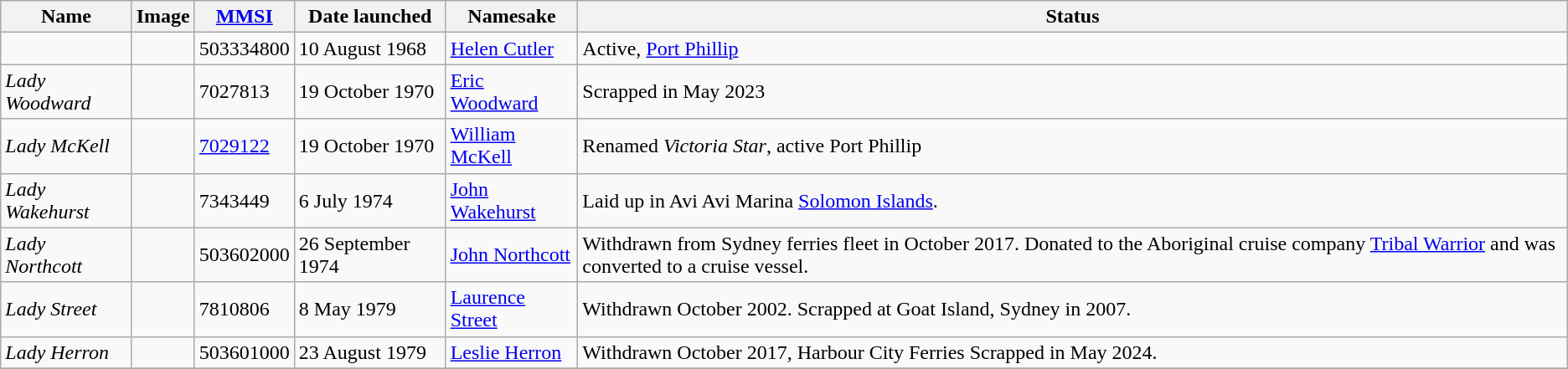<table class="wikitable sortable">
<tr>
<th>Name</th>
<th>Image</th>
<th><a href='#'>MMSI</a></th>
<th>Date launched</th>
<th>Namesake</th>
<th>Status</th>
</tr>
<tr>
<td></td>
<td></td>
<td>503334800</td>
<td>10 August 1968</td>
<td><a href='#'>Helen Cutler</a></td>
<td>Active, <a href='#'>Port Phillip</a></td>
</tr>
<tr>
<td><em>Lady Woodward</em></td>
<td></td>
<td>7027813</td>
<td>19 October 1970</td>
<td><a href='#'>Eric Woodward</a></td>
<td>Scrapped in May 2023</td>
</tr>
<tr>
<td><em>Lady McKell</em></td>
<td></td>
<td><a href='#'>7029122</a></td>
<td>19 October 1970</td>
<td><a href='#'>William McKell</a></td>
<td>Renamed <em>Victoria Star</em>, active Port Phillip</td>
</tr>
<tr>
<td><em>Lady Wakehurst</em></td>
<td></td>
<td>7343449</td>
<td>6 July 1974</td>
<td><a href='#'>John Wakehurst</a></td>
<td>Laid up in Avi Avi Marina <a href='#'>Solomon Islands</a>.</td>
</tr>
<tr>
<td><em>Lady Northcott</em></td>
<td></td>
<td>503602000</td>
<td>26 September 1974</td>
<td><a href='#'>John Northcott</a></td>
<td>Withdrawn from Sydney ferries fleet in October 2017. Donated to the Aboriginal cruise company <a href='#'>Tribal Warrior</a> and was converted to a cruise vessel.</td>
</tr>
<tr>
<td><em>Lady Street</em></td>
<td></td>
<td>7810806</td>
<td>8 May 1979</td>
<td><a href='#'>Laurence Street</a></td>
<td>Withdrawn October 2002. Scrapped at Goat Island, Sydney in 2007.</td>
</tr>
<tr>
<td><em>Lady Herron</em></td>
<td></td>
<td>503601000</td>
<td>23 August 1979</td>
<td><a href='#'>Leslie Herron</a></td>
<td>Withdrawn October 2017, Harbour City Ferries Scrapped in May 2024.</td>
</tr>
<tr>
</tr>
</table>
